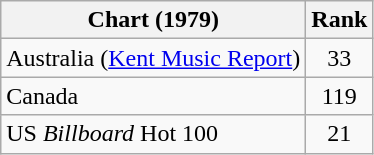<table class="wikitable sortable">
<tr>
<th>Chart (1979)</th>
<th style="text-align:center;">Rank</th>
</tr>
<tr>
<td>Australia (<a href='#'>Kent Music Report</a>)</td>
<td style="text-align:center;">33</td>
</tr>
<tr>
<td>Canada </td>
<td style="text-align:center;">119</td>
</tr>
<tr>
<td>US <em>Billboard</em> Hot 100</td>
<td style="text-align:center;">21</td>
</tr>
</table>
